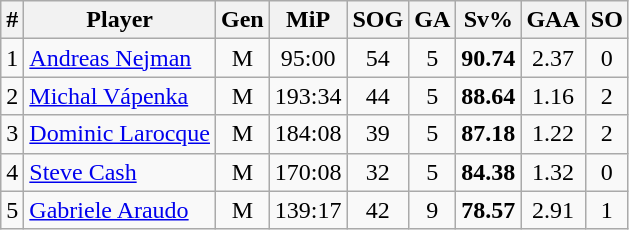<table class="wikitable" style="text-align:center;">
<tr>
<th>#</th>
<th>Player</th>
<th>Gen</th>
<th>MiP</th>
<th>SOG</th>
<th>GA</th>
<th>Sv%</th>
<th>GAA</th>
<th>SO</th>
</tr>
<tr>
<td>1</td>
<td style="text-align:left;"> <a href='#'>Andreas Nejman</a></td>
<td>M</td>
<td>95:00</td>
<td>54</td>
<td>5</td>
<td><strong>90.74</strong></td>
<td>2.37</td>
<td>0</td>
</tr>
<tr>
<td>2</td>
<td style="text-align:left;"> <a href='#'>Michal Vápenka</a></td>
<td>M</td>
<td>193:34</td>
<td>44</td>
<td>5</td>
<td><strong>88.64</strong></td>
<td>1.16</td>
<td>2</td>
</tr>
<tr>
<td>3</td>
<td style="text-align:left;"> <a href='#'>Dominic Larocque</a></td>
<td>M</td>
<td>184:08</td>
<td>39</td>
<td>5</td>
<td><strong>87.18</strong></td>
<td>1.22</td>
<td>2</td>
</tr>
<tr>
<td>4</td>
<td style="text-align:left;"> <a href='#'>Steve Cash</a></td>
<td>M</td>
<td>170:08</td>
<td>32</td>
<td>5</td>
<td><strong>84.38</strong></td>
<td>1.32</td>
<td>0</td>
</tr>
<tr>
<td>5</td>
<td style="text-align:left;"> <a href='#'>Gabriele Araudo</a></td>
<td>M</td>
<td>139:17</td>
<td>42</td>
<td>9</td>
<td><strong>78.57</strong></td>
<td>2.91</td>
<td>1</td>
</tr>
</table>
